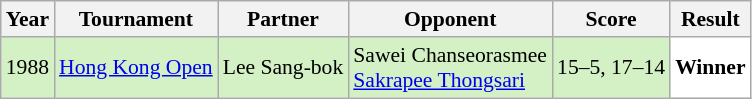<table class="sortable wikitable" style="font-size:90%;">
<tr>
<th>Year</th>
<th>Tournament</th>
<th>Partner</th>
<th>Opponent</th>
<th>Score</th>
<th>Result</th>
</tr>
<tr style="background:#D4F1C5">
<td align="center">1988</td>
<td align="left"><a href='#'>Hong Kong Open</a></td>
<td align="left"> Lee Sang-bok</td>
<td align="left"> Sawei Chanseorasmee <br>  <a href='#'>Sakrapee Thongsari</a></td>
<td align="left">15–5, 17–14</td>
<td style="text-align:left; background: white"> <strong>Winner</strong></td>
</tr>
</table>
